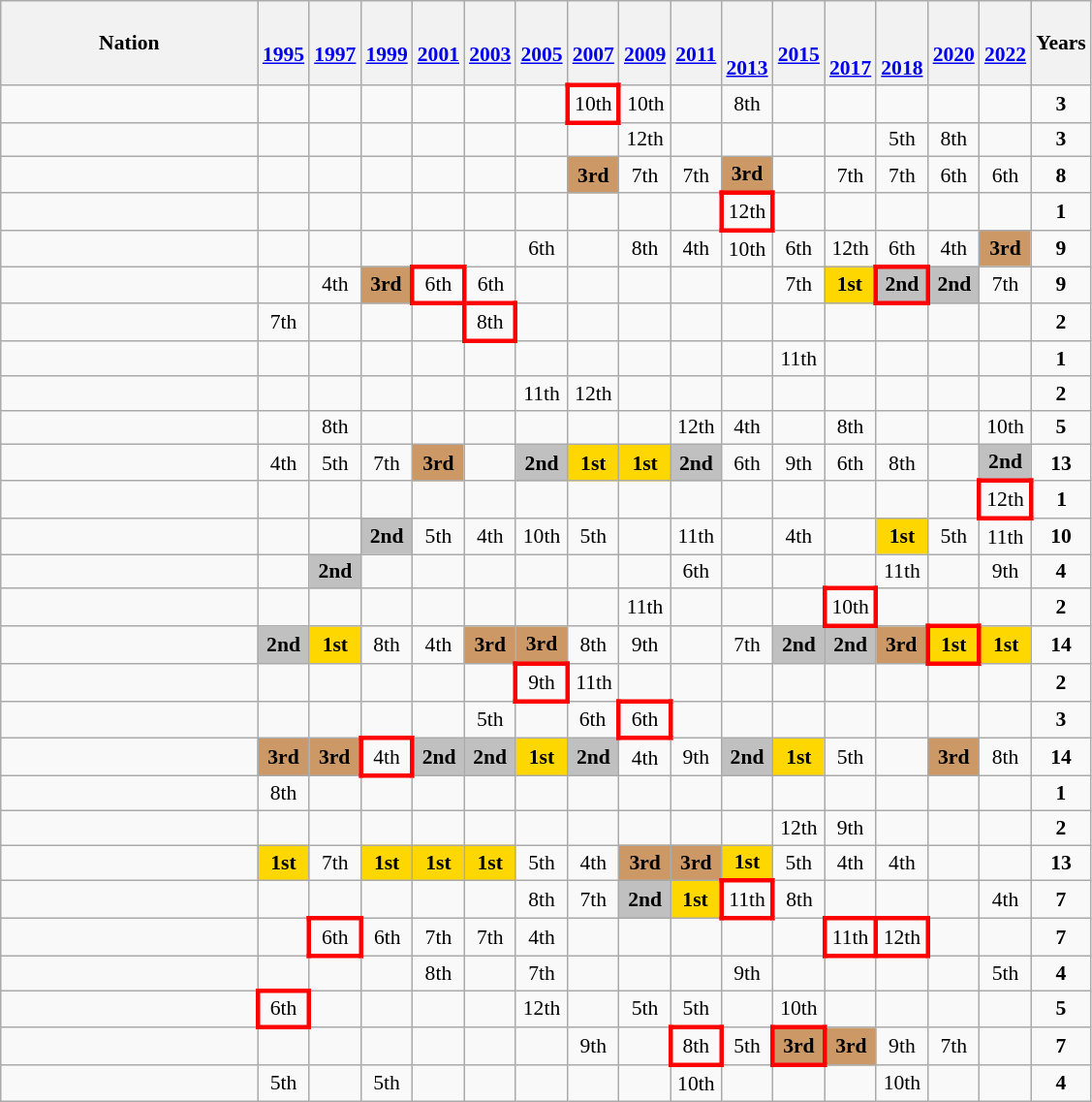<table class="wikitable" style="text-align:center; font-size:90%">
<tr>
<th width=170>Nation</th>
<th><br><a href='#'>1995</a></th>
<th><br><a href='#'>1997</a></th>
<th><br><a href='#'>1999</a></th>
<th><br><a href='#'>2001</a></th>
<th><br><a href='#'>2003</a></th>
<th><br><a href='#'>2005</a></th>
<th><br><a href='#'>2007</a></th>
<th><br><a href='#'>2009</a></th>
<th><br><a href='#'>2011</a></th>
<th><br><br><a href='#'>2013</a></th>
<th><br><a href='#'>2015</a></th>
<th><br><br><a href='#'>2017</a></th>
<th><br><br><a href='#'>2018</a></th>
<th><br><a href='#'>2020</a></th>
<th><br><a href='#'>2022</a></th>
<th>Years</th>
</tr>
<tr>
<td align=left></td>
<td></td>
<td></td>
<td></td>
<td></td>
<td></td>
<td></td>
<td style="border:3px solid red">10th</td>
<td>10th</td>
<td></td>
<td>8th</td>
<td></td>
<td></td>
<td></td>
<td></td>
<td></td>
<td><strong>3</strong></td>
</tr>
<tr>
<td align=left></td>
<td></td>
<td></td>
<td></td>
<td></td>
<td></td>
<td></td>
<td></td>
<td>12th</td>
<td></td>
<td></td>
<td></td>
<td></td>
<td>5th</td>
<td>8th</td>
<td></td>
<td><strong>3</strong></td>
</tr>
<tr>
<td align=left></td>
<td></td>
<td></td>
<td></td>
<td></td>
<td></td>
<td></td>
<td bgcolor=#cc9966><strong>3rd</strong></td>
<td>7th</td>
<td>7th</td>
<td bgcolor=#cc9966><strong>3rd</strong></td>
<td></td>
<td>7th</td>
<td>7th</td>
<td>6th</td>
<td>6th</td>
<td><strong>8</strong></td>
</tr>
<tr>
<td align=left></td>
<td></td>
<td></td>
<td></td>
<td></td>
<td></td>
<td></td>
<td></td>
<td></td>
<td></td>
<td style="border:3px solid red">12th</td>
<td></td>
<td></td>
<td></td>
<td></td>
<td></td>
<td><strong>1</strong></td>
</tr>
<tr>
<td align=left></td>
<td></td>
<td></td>
<td></td>
<td></td>
<td></td>
<td>6th</td>
<td></td>
<td>8th</td>
<td>4th</td>
<td>10th</td>
<td>6th</td>
<td>12th</td>
<td>6th</td>
<td>4th</td>
<td bgcolor=#cc9966><strong>3rd</strong></td>
<td><strong>9</strong></td>
</tr>
<tr>
<td align=left></td>
<td></td>
<td>4th</td>
<td bgcolor=#cc9966><strong>3rd</strong></td>
<td style="border:3px solid red">6th</td>
<td>6th</td>
<td></td>
<td></td>
<td></td>
<td></td>
<td></td>
<td>7th</td>
<td bgcolor=gold><strong>1st</strong></td>
<td style="border:3px solid red" bgcolor=silver><strong>2nd</strong></td>
<td bgcolor=silver><strong>2nd</strong></td>
<td>7th</td>
<td><strong>9</strong></td>
</tr>
<tr>
<td align=left></td>
<td>7th</td>
<td></td>
<td></td>
<td></td>
<td style="border:3px solid red">8th</td>
<td></td>
<td></td>
<td></td>
<td></td>
<td></td>
<td></td>
<td></td>
<td></td>
<td></td>
<td></td>
<td><strong>2</strong></td>
</tr>
<tr>
<td align=left></td>
<td></td>
<td></td>
<td></td>
<td></td>
<td></td>
<td></td>
<td></td>
<td></td>
<td></td>
<td></td>
<td>11th</td>
<td></td>
<td></td>
<td></td>
<td></td>
<td><strong>1</strong></td>
</tr>
<tr>
<td align=left></td>
<td></td>
<td></td>
<td></td>
<td></td>
<td></td>
<td>11th</td>
<td>12th</td>
<td></td>
<td></td>
<td></td>
<td></td>
<td></td>
<td></td>
<td></td>
<td></td>
<td><strong>2</strong></td>
</tr>
<tr>
<td align=left></td>
<td></td>
<td>8th</td>
<td></td>
<td></td>
<td></td>
<td></td>
<td></td>
<td></td>
<td>12th</td>
<td>4th</td>
<td></td>
<td>8th</td>
<td></td>
<td></td>
<td>10th</td>
<td><strong>5</strong></td>
</tr>
<tr>
<td align=left></td>
<td>4th</td>
<td>5th</td>
<td>7th</td>
<td bgcolor=#cc9966><strong>3rd</strong></td>
<td></td>
<td bgcolor=silver><strong>2nd</strong></td>
<td bgcolor=gold><strong>1st</strong></td>
<td bgcolor=gold><strong>1st</strong></td>
<td bgcolor=silver><strong>2nd</strong></td>
<td>6th</td>
<td>9th</td>
<td>6th</td>
<td>8th</td>
<td></td>
<td bgcolor=silver><strong>2nd</strong></td>
<td><strong>13</strong></td>
</tr>
<tr>
<td align=left></td>
<td></td>
<td></td>
<td></td>
<td></td>
<td></td>
<td></td>
<td></td>
<td></td>
<td></td>
<td></td>
<td></td>
<td></td>
<td></td>
<td></td>
<td style="border:3px solid red">12th</td>
<td><strong>1</strong></td>
</tr>
<tr>
<td align=left></td>
<td></td>
<td></td>
<td bgcolor=silver><strong>2nd</strong></td>
<td>5th</td>
<td>4th</td>
<td>10th</td>
<td>5th</td>
<td></td>
<td>11th</td>
<td></td>
<td>4th</td>
<td></td>
<td bgcolor=gold><strong>1st</strong></td>
<td>5th</td>
<td>11th</td>
<td><strong>10</strong></td>
</tr>
<tr>
<td align=left></td>
<td></td>
<td bgcolor=silver><strong>2nd</strong></td>
<td></td>
<td></td>
<td></td>
<td></td>
<td></td>
<td></td>
<td>6th</td>
<td></td>
<td></td>
<td></td>
<td>11th</td>
<td></td>
<td>9th</td>
<td><strong>4</strong></td>
</tr>
<tr>
<td align=left></td>
<td></td>
<td></td>
<td></td>
<td></td>
<td></td>
<td></td>
<td></td>
<td>11th</td>
<td></td>
<td></td>
<td></td>
<td style="border:3px solid red">10th</td>
<td></td>
<td></td>
<td></td>
<td><strong>2</strong></td>
</tr>
<tr>
<td align=left></td>
<td bgcolor=silver><strong>2nd</strong></td>
<td bgcolor=gold><strong>1st</strong></td>
<td>8th</td>
<td>4th</td>
<td bgcolor=#cc9966><strong>3rd</strong></td>
<td bgcolor=#cc9966><strong>3rd</strong></td>
<td>8th</td>
<td>9th</td>
<td></td>
<td>7th</td>
<td bgcolor=silver><strong>2nd</strong></td>
<td bgcolor=silver><strong>2nd</strong></td>
<td bgcolor=#cc9966><strong>3rd</strong></td>
<td style="border:3px solid red" bgcolor=gold><strong>1st</strong></td>
<td bgcolor=gold><strong>1st</strong></td>
<td><strong>14</strong></td>
</tr>
<tr>
<td align=left></td>
<td></td>
<td></td>
<td></td>
<td></td>
<td></td>
<td style="border:3px solid red">9th</td>
<td>11th</td>
<td></td>
<td></td>
<td></td>
<td></td>
<td></td>
<td></td>
<td></td>
<td></td>
<td><strong>2</strong></td>
</tr>
<tr>
<td align=left></td>
<td></td>
<td></td>
<td></td>
<td></td>
<td>5th</td>
<td></td>
<td>6th</td>
<td style="border:3px solid red">6th</td>
<td></td>
<td></td>
<td></td>
<td></td>
<td></td>
<td></td>
<td></td>
<td><strong>3</strong></td>
</tr>
<tr>
<td align=left></td>
<td bgcolor=#cc9966><strong>3rd</strong></td>
<td bgcolor=#cc9966><strong>3rd</strong></td>
<td style="border:3px solid red">4th</td>
<td bgcolor=silver><strong>2nd</strong></td>
<td bgcolor=silver><strong>2nd</strong></td>
<td bgcolor=gold><strong>1st</strong></td>
<td bgcolor=silver><strong>2nd</strong></td>
<td>4th</td>
<td>9th</td>
<td bgcolor=silver><strong>2nd</strong></td>
<td bgcolor=gold><strong>1st</strong></td>
<td>5th</td>
<td></td>
<td bgcolor=#cc9966><strong>3rd</strong></td>
<td>8th</td>
<td><strong>14</strong></td>
</tr>
<tr>
<td align=left></td>
<td>8th</td>
<td></td>
<td></td>
<td></td>
<td></td>
<td></td>
<td></td>
<td></td>
<td></td>
<td></td>
<td></td>
<td></td>
<td></td>
<td></td>
<td></td>
<td><strong>1</strong></td>
</tr>
<tr>
<td align=left></td>
<td></td>
<td></td>
<td></td>
<td></td>
<td></td>
<td></td>
<td></td>
<td></td>
<td></td>
<td></td>
<td>12th</td>
<td>9th</td>
<td></td>
<td></td>
<td></td>
<td><strong>2</strong></td>
</tr>
<tr>
<td align=left></td>
<td bgcolor=gold><strong>1st</strong></td>
<td>7th</td>
<td bgcolor=gold><strong>1st</strong></td>
<td bgcolor=gold><strong>1st</strong></td>
<td bgcolor=gold><strong>1st</strong></td>
<td>5th</td>
<td>4th</td>
<td bgcolor=#cc9966><strong>3rd</strong></td>
<td bgcolor=#cc9966><strong>3rd</strong></td>
<td bgcolor=gold><strong>1st</strong></td>
<td>5th</td>
<td>4th</td>
<td>4th</td>
<td></td>
<td></td>
<td><strong>13</strong></td>
</tr>
<tr>
<td align=left></td>
<td></td>
<td></td>
<td></td>
<td></td>
<td></td>
<td>8th</td>
<td>7th</td>
<td bgcolor=silver><strong>2nd</strong></td>
<td bgcolor=gold><strong>1st</strong></td>
<td style="border:3px solid red">11th</td>
<td>8th</td>
<td></td>
<td></td>
<td></td>
<td>4th</td>
<td><strong>7</strong></td>
</tr>
<tr>
<td align=left></td>
<td></td>
<td style="border:3px solid red">6th</td>
<td>6th</td>
<td>7th</td>
<td>7th</td>
<td>4th</td>
<td></td>
<td></td>
<td></td>
<td></td>
<td></td>
<td style="border:3px solid red">11th</td>
<td style="border:3px solid red">12th</td>
<td></td>
<td></td>
<td><strong>7</strong></td>
</tr>
<tr>
<td align=left></td>
<td></td>
<td></td>
<td></td>
<td>8th</td>
<td></td>
<td>7th</td>
<td></td>
<td></td>
<td></td>
<td>9th</td>
<td></td>
<td></td>
<td></td>
<td></td>
<td>5th</td>
<td><strong>4</strong></td>
</tr>
<tr>
<td align=left></td>
<td style="border:3px solid red">6th</td>
<td></td>
<td></td>
<td></td>
<td></td>
<td>12th</td>
<td></td>
<td>5th</td>
<td>5th</td>
<td></td>
<td>10th</td>
<td></td>
<td></td>
<td></td>
<td></td>
<td><strong>5</strong></td>
</tr>
<tr>
<td align=left></td>
<td></td>
<td></td>
<td></td>
<td></td>
<td></td>
<td></td>
<td>9th</td>
<td></td>
<td style="border:3px solid red">8th</td>
<td>5th</td>
<td style="border:3px solid red" bgcolor=#cc9966><strong>3rd</strong></td>
<td bgcolor=#cc9966><strong>3rd</strong></td>
<td>9th</td>
<td>7th</td>
<td></td>
<td><strong>7</strong></td>
</tr>
<tr>
<td align=left></td>
<td>5th</td>
<td></td>
<td>5th</td>
<td></td>
<td></td>
<td></td>
<td></td>
<td></td>
<td>10th</td>
<td></td>
<td></td>
<td></td>
<td>10th</td>
<td></td>
<td></td>
<td><strong>4</strong></td>
</tr>
</table>
